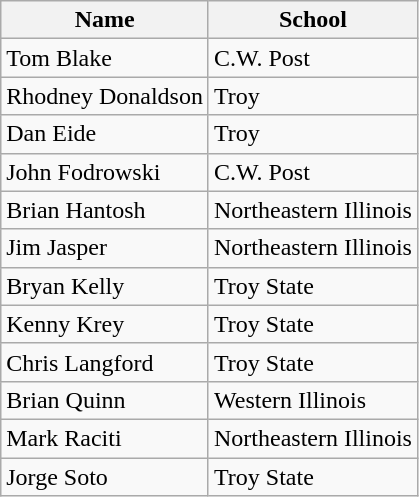<table class=wikitable>
<tr>
<th>Name</th>
<th>School</th>
</tr>
<tr>
<td>Tom Blake</td>
<td>C.W. Post</td>
</tr>
<tr>
<td>Rhodney Donaldson</td>
<td>Troy</td>
</tr>
<tr>
<td>Dan Eide</td>
<td>Troy</td>
</tr>
<tr>
<td>John Fodrowski</td>
<td>C.W. Post</td>
</tr>
<tr>
<td>Brian Hantosh</td>
<td>Northeastern Illinois</td>
</tr>
<tr>
<td>Jim Jasper</td>
<td>Northeastern Illinois</td>
</tr>
<tr>
<td>Bryan Kelly</td>
<td>Troy State</td>
</tr>
<tr>
<td>Kenny Krey</td>
<td>Troy State</td>
</tr>
<tr>
<td>Chris Langford</td>
<td>Troy State</td>
</tr>
<tr>
<td>Brian Quinn</td>
<td>Western Illinois</td>
</tr>
<tr>
<td>Mark Raciti</td>
<td>Northeastern Illinois</td>
</tr>
<tr>
<td>Jorge Soto</td>
<td>Troy State</td>
</tr>
</table>
